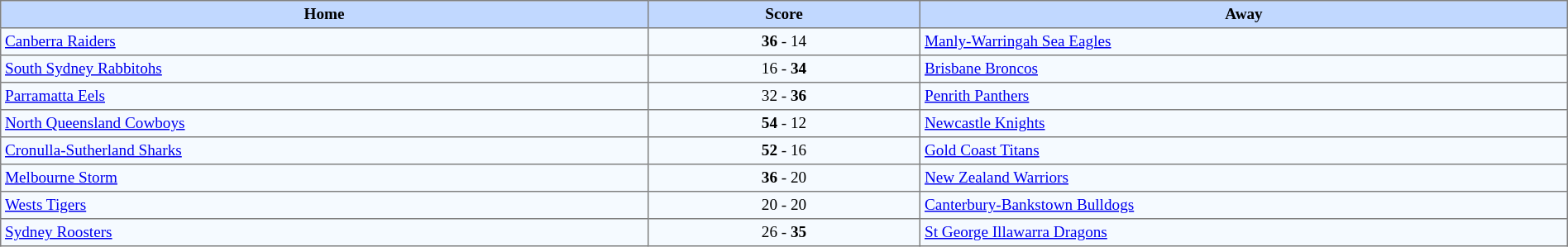<table border=1 style="border-collapse:collapse; font-size:80%;text-align:center;" cellpadding=3 cellspacing=0 width=100%>
<tr bgcolor=#C1D8FF>
<th rowpsan=2 width=19%>Home</th>
<th rowspan=1 width=8%>Score</th>
<th rowpsan=2 width=19%>Away</th>
</tr>
<tr style="text-align:center; background:#f5faff;">
<td align="left"> <a href='#'>Canberra Raiders</a></td>
<td><strong>36</strong> - 14</td>
<td align="left"> <a href='#'>Manly-Warringah Sea Eagles</a></td>
</tr>
<tr style="text-align:center; background:#f5faff;">
<td align="left"> <a href='#'>South Sydney Rabbitohs</a></td>
<td>16 - <strong>34</strong></td>
<td align="left"> <a href='#'>Brisbane Broncos</a></td>
</tr>
<tr style="text-align:center; background:#f5faff;">
<td align="left"> <a href='#'>Parramatta Eels</a></td>
<td>32 - <strong>36</strong></td>
<td align="left"> <a href='#'>Penrith Panthers</a></td>
</tr>
<tr style="text-align:center; background:#f5faff;">
<td align="left"> <a href='#'>North Queensland Cowboys</a></td>
<td><strong>54</strong> - 12</td>
<td align="left"> <a href='#'>Newcastle Knights</a></td>
</tr>
<tr style="text-align:center; background:#f5faff;">
<td align="left"> <a href='#'>Cronulla-Sutherland Sharks</a></td>
<td><strong>52</strong> - 16</td>
<td align="left"> <a href='#'>Gold Coast Titans</a></td>
</tr>
<tr style="text-align:center; background:#f5faff;">
<td align="left"> <a href='#'>Melbourne Storm</a></td>
<td><strong>36</strong> - 20</td>
<td align="left"> <a href='#'>New Zealand Warriors</a></td>
</tr>
<tr style="text-align:center; background:#f5faff;">
<td align="left"> <a href='#'>Wests Tigers</a></td>
<td>20 - 20</td>
<td align="left"> <a href='#'>Canterbury-Bankstown Bulldogs</a></td>
</tr>
<tr style="text-align:center; background:#f5faff;">
<td align="left"> <a href='#'>Sydney Roosters</a></td>
<td>26 - <strong>35</strong></td>
<td align="left"> <a href='#'>St George Illawarra Dragons</a></td>
</tr>
</table>
